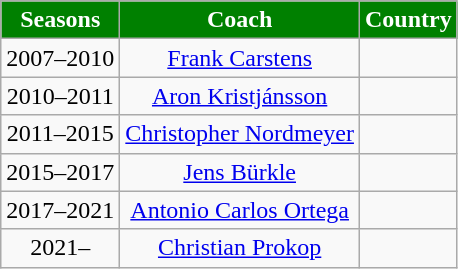<table class="wikitable" style="text-align: center;">
<tr>
<th style="color:white; background:#008000">Seasons</th>
<th style="color:white; background:#008000">Coach</th>
<th style="color:white; background:#008000">Country</th>
</tr>
<tr>
<td style="text-align: center">2007–2010</td>
<td style="text-align: center"><a href='#'>Frank Carstens</a></td>
<td style="text-align: center"></td>
</tr>
<tr>
<td style="text-align: center">2010–2011</td>
<td style="text-align: center"><a href='#'>Aron Kristjánsson</a></td>
<td style="text-align: center"></td>
</tr>
<tr>
<td style="text-align: center">2011–2015</td>
<td style="text-align: center"><a href='#'>Christopher Nordmeyer</a></td>
<td style="text-align: center"></td>
</tr>
<tr>
<td style="text-align: center">2015–2017</td>
<td style="text-align: center"><a href='#'>Jens Bürkle</a></td>
<td style="text-align: center"></td>
</tr>
<tr>
<td style="text-align: center">2017–2021</td>
<td style="text-align: center"><a href='#'>Antonio Carlos Ortega</a></td>
<td style="text-align: center"></td>
</tr>
<tr>
<td style="text-align: center">2021–</td>
<td style="text-align: center"><a href='#'>Christian Prokop</a></td>
<td style="text-align: center"></td>
</tr>
</table>
